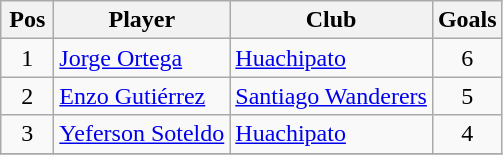<table class="wikitable">
<tr>
<th width=28>Pos</th>
<th>Player</th>
<th>Club</th>
<th>Goals</th>
</tr>
<tr>
<td align=center rowspan=1>1</td>
<td> <a href='#'>Jorge Ortega</a></td>
<td><a href='#'>Huachipato</a></td>
<td align=center>6</td>
</tr>
<tr>
<td align=center rowspan=1>2</td>
<td> <a href='#'>Enzo Gutiérrez</a></td>
<td><a href='#'>Santiago Wanderers</a></td>
<td align=center>5</td>
</tr>
<tr>
<td align=center rowspan=1>3</td>
<td> <a href='#'>Yeferson Soteldo</a></td>
<td><a href='#'>Huachipato</a></td>
<td align=center>4</td>
</tr>
<tr>
</tr>
</table>
